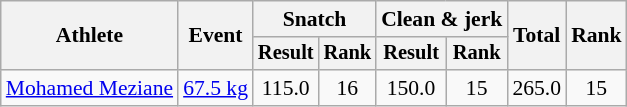<table class="wikitable" style="font-size:90%">
<tr>
<th rowspan="2">Athlete</th>
<th rowspan="2">Event</th>
<th colspan="2">Snatch</th>
<th colspan="2">Clean & jerk</th>
<th rowspan="2">Total</th>
<th rowspan="2">Rank</th>
</tr>
<tr style="font-size:95%">
<th>Result</th>
<th>Rank</th>
<th>Result</th>
<th>Rank</th>
</tr>
<tr align=center>
<td align=left><a href='#'>Mohamed Meziane</a></td>
<td align=left><a href='#'>67.5 kg</a></td>
<td>115.0</td>
<td>16</td>
<td>150.0</td>
<td>15</td>
<td>265.0</td>
<td>15</td>
</tr>
</table>
